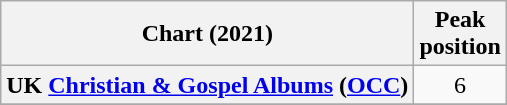<table class="wikitable sortable plainrowheaders" style="text-align:center">
<tr>
<th scope="col">Chart (2021)</th>
<th scope="col">Peak<br>position</th>
</tr>
<tr>
<th scope="row">UK <a href='#'>Christian & Gospel Albums</a> (<a href='#'>OCC</a>)</th>
<td>6</td>
</tr>
<tr>
</tr>
<tr>
</tr>
<tr>
</tr>
<tr>
</tr>
</table>
